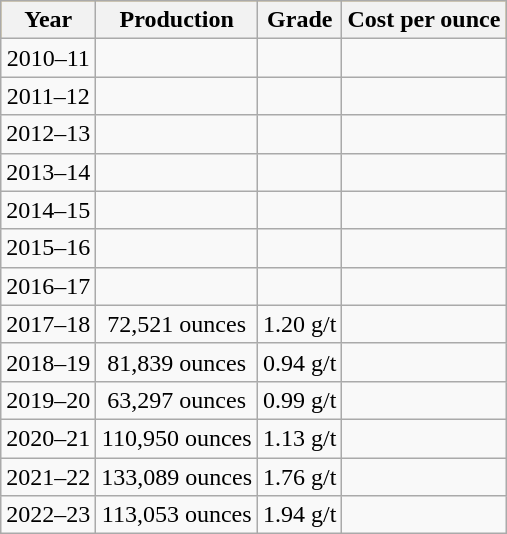<table class="wikitable">
<tr style="text-align:center; background:#daa520;">
<th>Year</th>
<th>Production</th>
<th>Grade</th>
<th>Cost per ounce</th>
</tr>
<tr style="text-align:center;">
<td>2010–11</td>
<td></td>
<td></td>
<td></td>
</tr>
<tr style="text-align:center;">
<td>2011–12</td>
<td></td>
<td></td>
<td></td>
</tr>
<tr style="text-align:center;">
<td>2012–13</td>
<td></td>
<td></td>
<td></td>
</tr>
<tr style="text-align:center;">
<td>2013–14</td>
<td></td>
<td></td>
<td></td>
</tr>
<tr style="text-align:center;">
<td>2014–15</td>
<td></td>
<td></td>
<td></td>
</tr>
<tr style="text-align:center;">
<td>2015–16</td>
<td></td>
<td></td>
<td></td>
</tr>
<tr style="text-align:center;">
<td>2016–17</td>
<td></td>
<td></td>
<td></td>
</tr>
<tr style="text-align:center;">
<td>2017–18</td>
<td>72,521 ounces</td>
<td>1.20 g/t</td>
<td></td>
</tr>
<tr style="text-align:center;">
<td>2018–19</td>
<td>81,839 ounces</td>
<td>0.94 g/t</td>
<td></td>
</tr>
<tr style="text-align:center;">
<td>2019–20</td>
<td>63,297 ounces</td>
<td>0.99 g/t</td>
<td></td>
</tr>
<tr style="text-align:center;">
<td>2020–21</td>
<td>110,950 ounces</td>
<td>1.13 g/t</td>
<td></td>
</tr>
<tr style="text-align:center;">
<td>2021–22</td>
<td>133,089 ounces</td>
<td>1.76 g/t</td>
<td></td>
</tr>
<tr style="text-align:center;">
<td>2022–23</td>
<td>113,053 ounces</td>
<td>1.94 g/t</td>
<td></td>
</tr>
</table>
